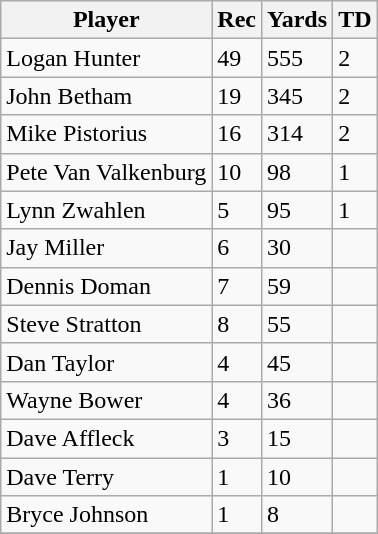<table class="wikitable">
<tr>
<th>Player</th>
<th>Rec</th>
<th>Yards</th>
<th>TD</th>
</tr>
<tr>
<td>Logan Hunter</td>
<td>49</td>
<td>555</td>
<td>2</td>
</tr>
<tr>
<td>John Betham</td>
<td>19</td>
<td>345</td>
<td>2</td>
</tr>
<tr>
<td>Mike Pistorius</td>
<td>16</td>
<td>314</td>
<td>2</td>
</tr>
<tr>
<td>Pete Van Valkenburg</td>
<td>10</td>
<td>98</td>
<td>1</td>
</tr>
<tr>
<td>Lynn Zwahlen</td>
<td>5</td>
<td>95</td>
<td>1</td>
</tr>
<tr>
<td>Jay Miller</td>
<td>6</td>
<td>30</td>
<td></td>
</tr>
<tr>
<td>Dennis Doman</td>
<td>7</td>
<td>59</td>
<td></td>
</tr>
<tr>
<td>Steve Stratton</td>
<td>8</td>
<td>55</td>
<td></td>
</tr>
<tr>
<td>Dan Taylor</td>
<td>4</td>
<td>45</td>
<td></td>
</tr>
<tr>
<td>Wayne Bower</td>
<td>4</td>
<td>36</td>
<td></td>
</tr>
<tr>
<td>Dave Affleck</td>
<td>3</td>
<td>15</td>
<td></td>
</tr>
<tr>
<td>Dave Terry</td>
<td>1</td>
<td>10</td>
<td></td>
</tr>
<tr>
<td>Bryce Johnson</td>
<td>1</td>
<td>8</td>
<td></td>
</tr>
<tr>
</tr>
</table>
